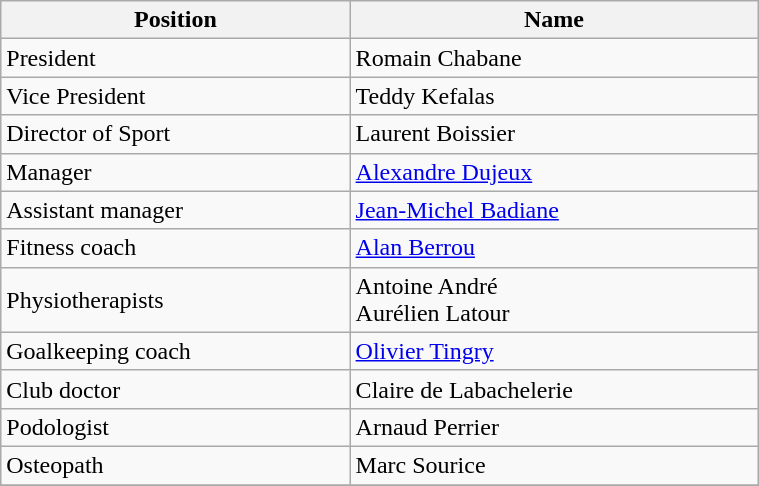<table class="wikitable" width=40% style="text-align:left;font-size:100%;">
<tr>
<th>Position</th>
<th>Name</th>
</tr>
<tr>
<td>President</td>
<td>  Romain Chabane</td>
</tr>
<tr>
<td>Vice President</td>
<td> Teddy Kefalas</td>
</tr>
<tr>
<td>Director of Sport</td>
<td>  Laurent Boissier</td>
</tr>
<tr>
<td>Manager</td>
<td> <a href='#'>Alexandre Dujeux</a></td>
</tr>
<tr>
<td>Assistant manager</td>
<td> <a href='#'>Jean-Michel Badiane</a></td>
</tr>
<tr>
<td>Fitness coach</td>
<td> <a href='#'>Alan Berrou</a></td>
</tr>
<tr>
<td>Physiotherapists</td>
<td> Antoine André <br>  Aurélien Latour</td>
</tr>
<tr>
<td>Goalkeeping coach</td>
<td> <a href='#'>Olivier Tingry</a></td>
</tr>
<tr>
<td>Club doctor</td>
<td> Claire de Labachelerie</td>
</tr>
<tr>
<td>Podologist</td>
<td> Arnaud Perrier</td>
</tr>
<tr>
<td>Osteopath</td>
<td> Marc Sourice</td>
</tr>
<tr>
</tr>
</table>
